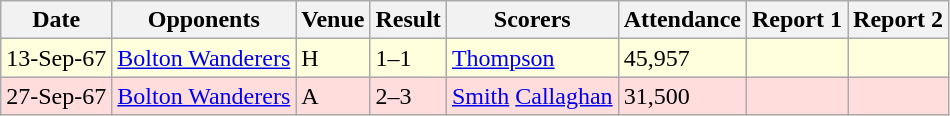<table class=wikitable>
<tr>
<th>Date</th>
<th>Opponents</th>
<th>Venue</th>
<th>Result</th>
<th>Scorers</th>
<th>Attendance</th>
<th>Report 1</th>
<th>Report 2</th>
</tr>
<tr bgcolor="#ffffdd">
<td>13-Sep-67</td>
<td><a href='#'>Bolton Wanderers</a></td>
<td>H</td>
<td>1–1</td>
<td><a href='#'>Thompson</a> </td>
<td>45,957</td>
<td></td>
<td></td>
</tr>
<tr bgcolor="#ffdddd">
<td>27-Sep-67</td>
<td><a href='#'>Bolton Wanderers</a></td>
<td>A</td>
<td>2–3</td>
<td><a href='#'>Smith</a>  <a href='#'>Callaghan</a> </td>
<td>31,500</td>
<td></td>
<td></td>
</tr>
</table>
